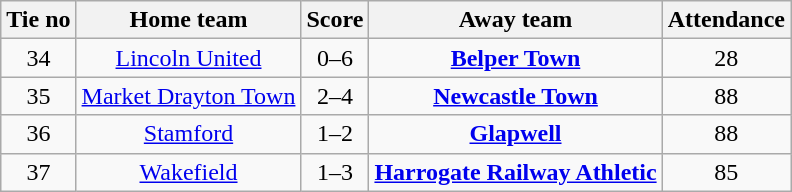<table class="wikitable" style="text-align: center">
<tr>
<th>Tie no</th>
<th>Home team</th>
<th>Score</th>
<th>Away team</th>
<th>Attendance</th>
</tr>
<tr>
<td>34</td>
<td><a href='#'>Lincoln United</a></td>
<td>0–6</td>
<td><strong><a href='#'>Belper Town</a></strong></td>
<td>28</td>
</tr>
<tr>
<td>35</td>
<td><a href='#'>Market Drayton Town</a></td>
<td>2–4</td>
<td><strong><a href='#'>Newcastle Town</a></strong></td>
<td>88</td>
</tr>
<tr>
<td>36</td>
<td><a href='#'>Stamford</a></td>
<td>1–2</td>
<td><strong><a href='#'>Glapwell</a></strong></td>
<td>88</td>
</tr>
<tr>
<td>37</td>
<td><a href='#'>Wakefield</a></td>
<td>1–3</td>
<td><strong><a href='#'>Harrogate Railway Athletic</a></strong></td>
<td>85</td>
</tr>
</table>
